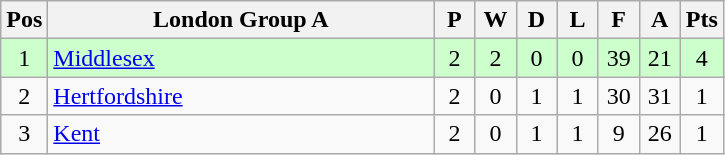<table class="wikitable" style="font-size: 100%">
<tr>
<th width=20>Pos</th>
<th width=250>London Group A</th>
<th width=20>P</th>
<th width=20>W</th>
<th width=20>D</th>
<th width=20>L</th>
<th width=20>F</th>
<th width=20>A</th>
<th width=20>Pts</th>
</tr>
<tr align=center style="background: #CCFFCC;">
<td>1</td>
<td align="left"><a href='#'>Middlesex</a></td>
<td>2</td>
<td>2</td>
<td>0</td>
<td>0</td>
<td>39</td>
<td>21</td>
<td>4</td>
</tr>
<tr align=center>
<td>2</td>
<td align="left"><a href='#'>Hertfordshire</a></td>
<td>2</td>
<td>0</td>
<td>1</td>
<td>1</td>
<td>30</td>
<td>31</td>
<td>1</td>
</tr>
<tr align=center>
<td>3</td>
<td align="left"><a href='#'>Kent</a></td>
<td>2</td>
<td>0</td>
<td>1</td>
<td>1</td>
<td>9</td>
<td>26</td>
<td>1</td>
</tr>
</table>
